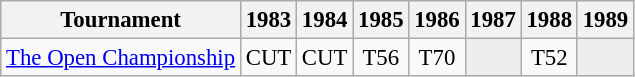<table class="wikitable" style="font-size:95%;text-align:center;">
<tr>
<th>Tournament</th>
<th>1983</th>
<th>1984</th>
<th>1985</th>
<th>1986</th>
<th>1987</th>
<th>1988</th>
<th>1989</th>
</tr>
<tr>
<td align=left><a href='#'>The Open Championship</a></td>
<td>CUT</td>
<td>CUT</td>
<td>T56</td>
<td>T70</td>
<td style="background:#eeeeee;"></td>
<td>T52</td>
<td style="background:#eeeeee;"></td>
</tr>
</table>
